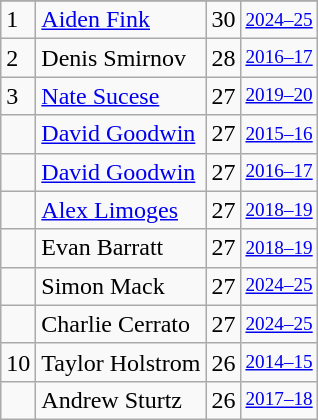<table class="wikitable">
<tr>
</tr>
<tr>
<td>1</td>
<td><a href='#'>Aiden Fink</a></td>
<td>30</td>
<td style="font-size:80%;"><a href='#'>2024–25</a></td>
</tr>
<tr>
<td>2</td>
<td>Denis Smirnov</td>
<td>28</td>
<td style="font-size:80%;"><a href='#'>2016–17</a></td>
</tr>
<tr>
<td>3</td>
<td><a href='#'>Nate Sucese</a></td>
<td>27</td>
<td style="font-size:80%;"><a href='#'>2019–20</a></td>
</tr>
<tr>
<td></td>
<td><a href='#'>David Goodwin</a></td>
<td>27</td>
<td style="font-size:80%;"><a href='#'>2015–16</a></td>
</tr>
<tr>
<td></td>
<td><a href='#'>David Goodwin</a></td>
<td>27</td>
<td style="font-size:80%;"><a href='#'>2016–17</a></td>
</tr>
<tr>
<td></td>
<td><a href='#'>Alex Limoges</a></td>
<td>27</td>
<td style="font-size:80%;"><a href='#'>2018–19</a></td>
</tr>
<tr>
<td></td>
<td>Evan Barratt</td>
<td>27</td>
<td style="font-size:80%;"><a href='#'>2018–19</a></td>
</tr>
<tr>
<td></td>
<td>Simon Mack</td>
<td>27</td>
<td style="font-size:80%;"><a href='#'>2024–25</a></td>
</tr>
<tr>
<td></td>
<td>Charlie Cerrato</td>
<td>27</td>
<td style="font-size:80%;"><a href='#'>2024–25</a></td>
</tr>
<tr>
<td>10</td>
<td>Taylor Holstrom</td>
<td>26</td>
<td style="font-size:80%;"><a href='#'>2014–15</a></td>
</tr>
<tr>
<td></td>
<td>Andrew Sturtz</td>
<td>26</td>
<td style="font-size:80%;"><a href='#'>2017–18</a></td>
</tr>
</table>
